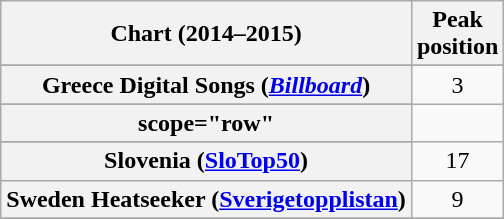<table class="wikitable sortable plainrowheaders">
<tr>
<th scope="col">Chart (2014–2015)</th>
<th scope="col">Peak<br>position</th>
</tr>
<tr>
</tr>
<tr>
</tr>
<tr>
</tr>
<tr>
</tr>
<tr>
</tr>
<tr>
</tr>
<tr>
</tr>
<tr>
<th scope="row">Greece Digital Songs (<em><a href='#'>Billboard</a></em>)</th>
<td align="center">3</td>
</tr>
<tr>
</tr>
<tr>
</tr>
<tr>
</tr>
<tr>
</tr>
<tr>
</tr>
<tr>
</tr>
<tr>
<th>scope="row"</th>
</tr>
<tr>
</tr>
<tr>
</tr>
<tr>
<th scope="row">Slovenia (<a href='#'>SloTop50</a>)</th>
<td align=center>17</td>
</tr>
<tr>
<th scope="row">Sweden Heatseeker (<a href='#'>Sverigetopplistan</a>)</th>
<td align=center>9</td>
</tr>
<tr>
</tr>
</table>
